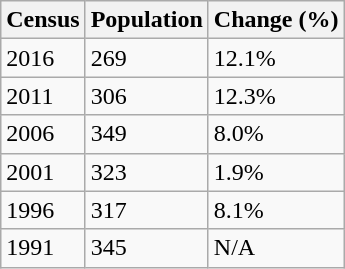<table class="wikitable">
<tr>
<th>Census</th>
<th>Population</th>
<th>Change (%)</th>
</tr>
<tr>
<td>2016</td>
<td>269</td>
<td> 12.1%</td>
</tr>
<tr>
<td>2011</td>
<td>306</td>
<td> 12.3%</td>
</tr>
<tr>
<td>2006</td>
<td>349</td>
<td> 8.0%</td>
</tr>
<tr>
<td>2001</td>
<td>323</td>
<td> 1.9%</td>
</tr>
<tr>
<td>1996</td>
<td>317</td>
<td> 8.1%</td>
</tr>
<tr>
<td>1991</td>
<td>345</td>
<td>N/A</td>
</tr>
</table>
